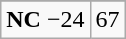<table class="wikitable">
<tr align="center">
</tr>
<tr align="center">
<td><strong>NC</strong> −24</td>
<td>67</td>
</tr>
</table>
